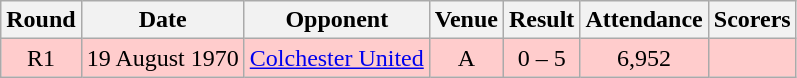<table class="wikitable" style="font-size:100%; text-align:center">
<tr>
<th>Round</th>
<th>Date</th>
<th>Opponent</th>
<th>Venue</th>
<th>Result</th>
<th>Attendance</th>
<th>Scorers</th>
</tr>
<tr style="background-color: #FFCCCC;">
<td>R1</td>
<td>19 August 1970</td>
<td><a href='#'>Colchester United</a></td>
<td>A</td>
<td>0 – 5</td>
<td>6,952</td>
<td></td>
</tr>
</table>
